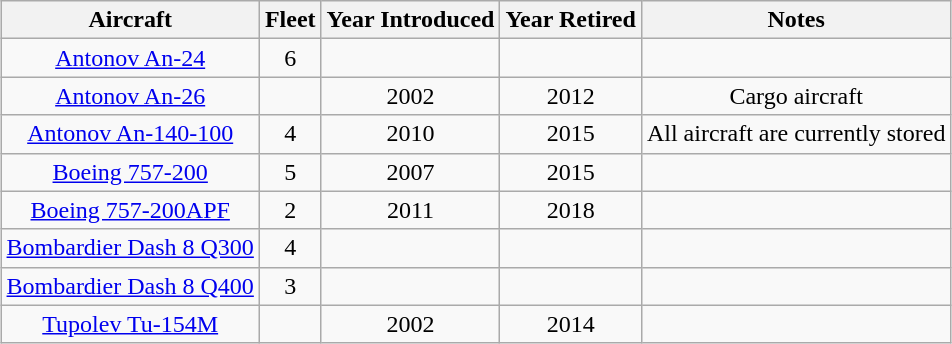<table class="wikitable" style="margin:1em auto; text-align:center;">
<tr>
<th>Aircraft</th>
<th>Fleet</th>
<th>Year Introduced</th>
<th>Year Retired</th>
<th>Notes</th>
</tr>
<tr>
<td><a href='#'>Antonov An-24</a></td>
<td>6</td>
<td></td>
<td></td>
<td></td>
</tr>
<tr>
<td><a href='#'>Antonov An-26</a></td>
<td></td>
<td>2002</td>
<td>2012</td>
<td>Cargo aircraft</td>
</tr>
<tr>
<td><a href='#'>Antonov An-140-100</a></td>
<td>4</td>
<td>2010</td>
<td>2015</td>
<td>All aircraft are currently stored</td>
</tr>
<tr>
<td><a href='#'>Boeing 757-200</a></td>
<td>5</td>
<td>2007</td>
<td>2015</td>
<td></td>
</tr>
<tr>
<td><a href='#'>Boeing 757-200APF</a></td>
<td>2</td>
<td>2011</td>
<td>2018</td>
<td></td>
</tr>
<tr>
<td><a href='#'>Bombardier Dash 8 Q300</a></td>
<td>4</td>
<td></td>
<td></td>
<td></td>
</tr>
<tr>
<td><a href='#'>Bombardier Dash 8 Q400</a></td>
<td>3</td>
<td></td>
<td></td>
<td></td>
</tr>
<tr>
<td><a href='#'>Tupolev Tu-154M</a></td>
<td></td>
<td>2002</td>
<td>2014</td>
<td></td>
</tr>
</table>
